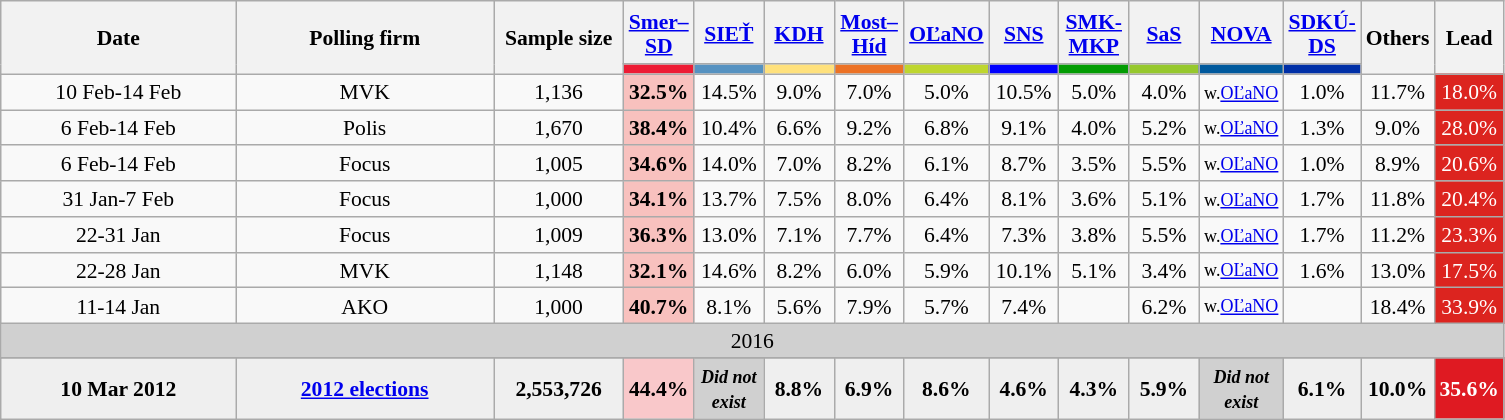<table class="wikitable nowrap" style="text-align:center; font-size:90%; line-height:16px;">
<tr style="height:42px;">
<th style="width:150px;" rowspan="2">Date</th>
<th style="width:165px;" rowspan="2">Polling firm</th>
<th style="width:80px;" rowspan="2">Sample size</th>
<th><a href='#'><span>Smer–SD</span></a></th>
<th><a href='#'><span>SIEŤ</span></a></th>
<th><a href='#'><span>KDH</span></a></th>
<th><a href='#'><span>Most–Híd</span></a></th>
<th><a href='#'><span>OĽaNO</span></a></th>
<th><a href='#'><span>SNS</span></a></th>
<th><a href='#'><span>SMK-MKP</span></a></th>
<th><a href='#'><span>SaS</span></a></th>
<th><a href='#'><span>NOVA</span></a></th>
<th><a href='#'><span>SDKÚ-DS</span></a></th>
<th style="width:40px;" rowspan="2">Others</th>
<th style="width:20px;" rowspan="2">Lead</th>
</tr>
<tr>
<th style="background:#ED1B34; width:40px;"></th>
<th style="background:#5692c1; width:40px;"></th>
<th style="background:#FFE17C; width:40px;"></th>
<th style="background:#EC7225; width:40px;"></th>
<th style="background:#BED62F; width:40px;"></th>
<th style="background:blue; width:40px;"></th>
<th style="background:#029C02; width:40px;"></th>
<th style="background:#96C82D; width:40px;"></th>
<th style="background:#00599D; width:40px;"></th>
<th style="background:#002FA7; width:40px;"></th>
</tr>
<tr>
<td>10 Feb-14 Feb</td>
<td>MVK</td>
<td>1,136</td>
<td style="background:#F8C1BE"><strong>32.5%</strong></td>
<td>14.5%</td>
<td>9.0%</td>
<td>7.0%</td>
<td>5.0%</td>
<td>10.5%</td>
<td>5.0%</td>
<td>4.0%</td>
<td><small>w.<a href='#'>OĽaNO</a></small></td>
<td>1.0%</td>
<td>11.7%</td>
<td style="background:#DC241F; color:white;">18.0%</td>
</tr>
<tr>
<td>6 Feb-14 Feb</td>
<td>Polis</td>
<td>1,670</td>
<td style="background:#F8C1BE"><strong>38.4%</strong></td>
<td>10.4%</td>
<td>6.6%</td>
<td>9.2%</td>
<td>6.8%</td>
<td>9.1%</td>
<td>4.0%</td>
<td>5.2%</td>
<td><small>w.<a href='#'>OĽaNO</a></small></td>
<td>1.3%</td>
<td>9.0%</td>
<td style="background:#DC241F; color:white;">28.0%</td>
</tr>
<tr>
<td>6 Feb-14 Feb</td>
<td>Focus</td>
<td>1,005</td>
<td style="background:#F8C1BE"><strong>34.6%</strong></td>
<td>14.0%</td>
<td>7.0%</td>
<td>8.2%</td>
<td>6.1%</td>
<td>8.7%</td>
<td>3.5%</td>
<td>5.5%</td>
<td><small>w.<a href='#'>OĽaNO</a></small></td>
<td>1.0%</td>
<td>8.9%</td>
<td style="background:#DC241F; color:white;">20.6%</td>
</tr>
<tr>
<td>31 Jan-7 Feb</td>
<td>Focus</td>
<td>1,000</td>
<td style="background:#F8C1BE"><strong>34.1%</strong></td>
<td>13.7%</td>
<td>7.5%</td>
<td>8.0%</td>
<td>6.4%</td>
<td>8.1%</td>
<td>3.6%</td>
<td>5.1%</td>
<td><small>w.<a href='#'>OĽaNO</a></small></td>
<td>1.7%</td>
<td>11.8%</td>
<td style="background:#DC241F; color:white;">20.4%</td>
</tr>
<tr>
<td>22-31 Jan</td>
<td>Focus</td>
<td>1,009</td>
<td style="background:#F8C1BE"><strong>36.3%</strong></td>
<td>13.0%</td>
<td>7.1%</td>
<td>7.7%</td>
<td>6.4%</td>
<td>7.3%</td>
<td>3.8%</td>
<td>5.5%</td>
<td><small>w.<a href='#'>OĽaNO</a></small></td>
<td>1.7%</td>
<td>11.2%</td>
<td style="background:#DC241F; color:white;">23.3%</td>
</tr>
<tr>
<td>22-28 Jan</td>
<td>MVK</td>
<td>1,148</td>
<td style="background:#F8C1BE"><strong>32.1%</strong></td>
<td>14.6%</td>
<td>8.2%</td>
<td>6.0%</td>
<td>5.9%</td>
<td>10.1%</td>
<td>5.1%</td>
<td>3.4%</td>
<td><small>w.<a href='#'>OĽaNO</a></small></td>
<td>1.6%</td>
<td>13.0%</td>
<td style="background:#DC241F; color:white;">17.5%</td>
</tr>
<tr>
<td>11-14 Jan</td>
<td>AKO</td>
<td>1,000</td>
<td style="background:#F8C1BE"><strong>40.7%</strong></td>
<td>8.1%</td>
<td>5.6%</td>
<td>7.9%</td>
<td>5.7%</td>
<td>7.4%</td>
<td></td>
<td>6.2%</td>
<td><small>w.<a href='#'>OĽaNO</a></small></td>
<td></td>
<td>18.4%</td>
<td style="background:#DC241F; color:white;">33.9%</td>
</tr>
<tr>
<td colspan="15" style="background:#D0D0D0; color:black">2016</td>
</tr>
<tr>
</tr>
<tr |- style="background:#EFEFEF; font-weight:bold;">
<td>10 Mar 2012</td>
<td><a href='#'>2012 elections</a></td>
<td>2,553,726</td>
<td style="background:#F9C8CA"><strong>44.4%</strong></td>
<td style="background:#D0D0D0; width:1px;" rowspan="1"><small><em>Did not exist</em></small></td>
<td>8.8%</td>
<td>6.9%</td>
<td>8.6%</td>
<td>4.6%</td>
<td>4.3%</td>
<td>5.9%</td>
<td style="background:#D0D0D0; width:1px;" rowspan="1"><small><em>Did not exist</em></small></td>
<td>6.1%</td>
<td>10.0%</td>
<td style="background:#DF1A22; color:white;">35.6%</td>
</tr>
</table>
